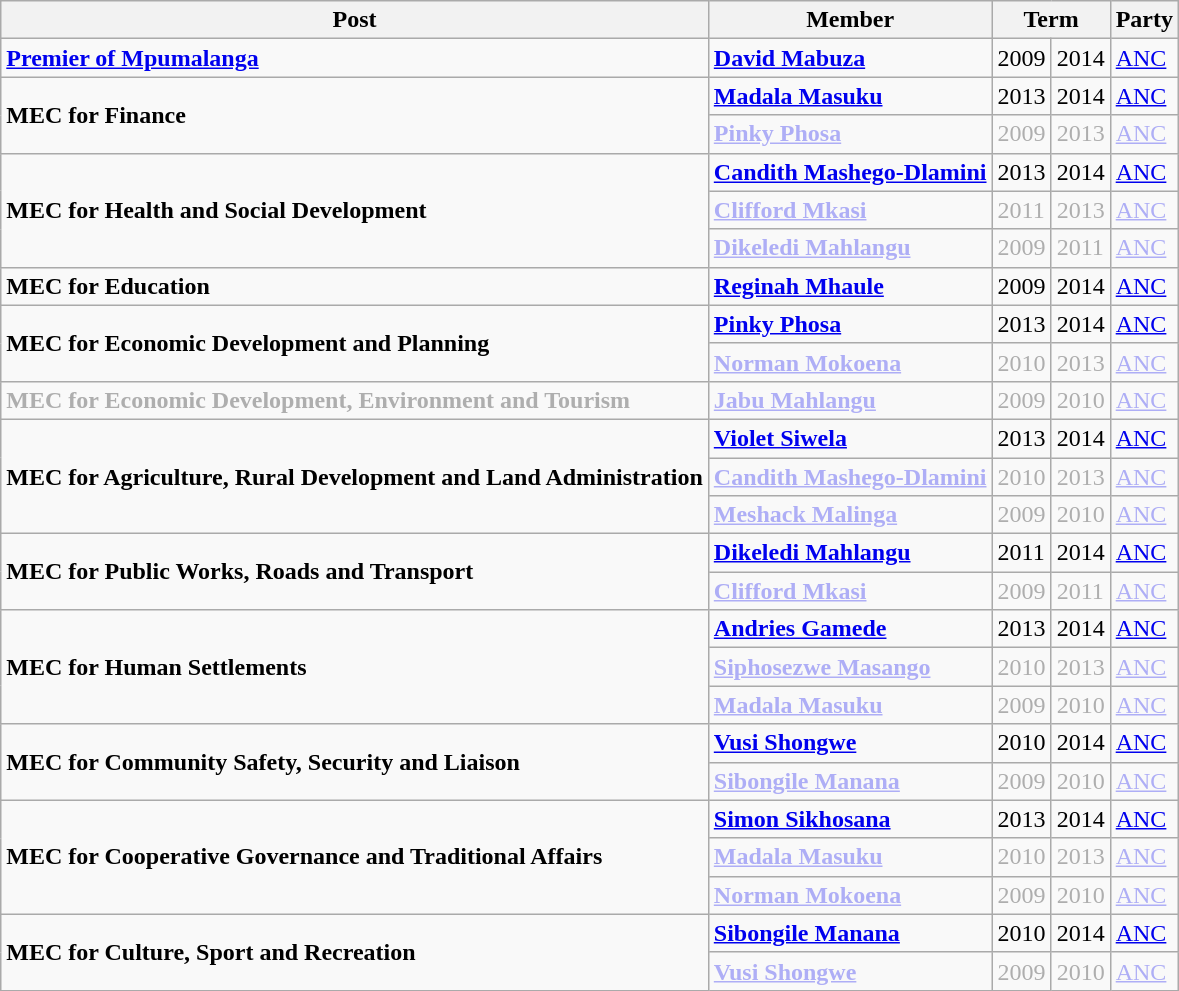<table class="wikitable">
<tr>
<th>Post</th>
<th>Member</th>
<th colspan="2">Term</th>
<th>Party</th>
</tr>
<tr>
<td><strong><a href='#'>Premier of Mpumalanga</a></strong></td>
<td><strong><a href='#'>David Mabuza</a></strong></td>
<td>2009</td>
<td>2014</td>
<td><a href='#'>ANC</a></td>
</tr>
<tr>
<td rowspan="2"><strong>MEC for Finance</strong></td>
<td><strong><a href='#'>Madala Masuku</a></strong></td>
<td>2013</td>
<td>2014</td>
<td><a href='#'>ANC</a></td>
</tr>
<tr style="opacity:.3;">
<td><strong><a href='#'>Pinky Phosa</a></strong></td>
<td>2009</td>
<td>2013</td>
<td><a href='#'>ANC</a></td>
</tr>
<tr>
<td rowspan="3"><strong>MEC for Health and Social Development</strong></td>
<td><strong><a href='#'>Candith Mashego-Dlamini</a></strong></td>
<td>2013</td>
<td>2014</td>
<td><a href='#'>ANC</a></td>
</tr>
<tr style="opacity:.3;">
<td><strong><a href='#'>Clifford Mkasi</a></strong></td>
<td>2011</td>
<td>2013</td>
<td><a href='#'>ANC</a></td>
</tr>
<tr style="opacity:.3;">
<td><strong><a href='#'>Dikeledi Mahlangu</a></strong></td>
<td>2009</td>
<td>2011</td>
<td><a href='#'>ANC</a></td>
</tr>
<tr>
<td><strong>MEC for Education</strong></td>
<td><strong><a href='#'>Reginah Mhaule</a></strong></td>
<td>2009</td>
<td>2014</td>
<td><a href='#'>ANC</a></td>
</tr>
<tr>
<td rowspan="2"><strong>MEC for Economic Development and Planning</strong></td>
<td><strong><a href='#'>Pinky Phosa</a></strong></td>
<td>2013</td>
<td>2014</td>
<td><a href='#'>ANC</a></td>
</tr>
<tr style="opacity:.3;">
<td><strong><a href='#'>Norman Mokoena</a></strong></td>
<td>2010</td>
<td>2013</td>
<td><a href='#'>ANC</a></td>
</tr>
<tr style="opacity:.3;">
<td><strong>MEC for Economic Development, Environment and Tourism</strong></td>
<td><a href='#'><strong>Jabu Mahlangu</strong></a></td>
<td>2009</td>
<td>2010</td>
<td><a href='#'>ANC</a></td>
</tr>
<tr>
<td rowspan="3"><strong>MEC for Agriculture, Rural Development and Land Administration</strong></td>
<td><strong><a href='#'>Violet Siwela</a></strong></td>
<td>2013</td>
<td>2014</td>
<td><a href='#'>ANC</a></td>
</tr>
<tr style="opacity:.3;">
<td><strong><a href='#'>Candith Mashego-Dlamini</a></strong></td>
<td>2010</td>
<td>2013</td>
<td><a href='#'>ANC</a></td>
</tr>
<tr style="opacity:.3;">
<td><strong><a href='#'>Meshack Malinga</a></strong></td>
<td>2009</td>
<td>2010</td>
<td><a href='#'>ANC</a></td>
</tr>
<tr>
<td rowspan="2"><strong>MEC for Public Works, Roads and Transport</strong></td>
<td><strong><a href='#'>Dikeledi Mahlangu</a></strong></td>
<td>2011</td>
<td>2014</td>
<td><a href='#'>ANC</a></td>
</tr>
<tr style="opacity:.3;">
<td><strong><a href='#'>Clifford Mkasi</a></strong></td>
<td>2009</td>
<td>2011</td>
<td><a href='#'>ANC</a></td>
</tr>
<tr>
<td rowspan="3"><strong>MEC for Human Settlements</strong></td>
<td><strong><a href='#'>Andries Gamede</a></strong></td>
<td>2013</td>
<td>2014</td>
<td><a href='#'>ANC</a></td>
</tr>
<tr style="opacity:.3;">
<td><strong><a href='#'>Siphosezwe Masango</a></strong></td>
<td>2010</td>
<td>2013</td>
<td><a href='#'>ANC</a></td>
</tr>
<tr style="opacity:.3;">
<td><strong><a href='#'>Madala Masuku</a></strong></td>
<td>2009</td>
<td>2010</td>
<td><a href='#'>ANC</a></td>
</tr>
<tr>
<td rowspan="2"><strong>MEC for Community Safety, Security and Liaison</strong></td>
<td><strong><a href='#'>Vusi Shongwe</a></strong></td>
<td>2010</td>
<td>2014</td>
<td><a href='#'>ANC</a></td>
</tr>
<tr style="opacity:.3;">
<td><strong><a href='#'>Sibongile Manana</a></strong></td>
<td>2009</td>
<td>2010</td>
<td><a href='#'>ANC</a></td>
</tr>
<tr>
<td rowspan="3"><strong>MEC for Cooperative Governance and Traditional Affairs</strong></td>
<td><strong><a href='#'>Simon Sikhosana</a></strong></td>
<td>2013</td>
<td>2014</td>
<td><a href='#'>ANC</a></td>
</tr>
<tr style="opacity:.3;">
<td><strong><a href='#'>Madala Masuku</a></strong></td>
<td>2010</td>
<td>2013</td>
<td><a href='#'>ANC</a></td>
</tr>
<tr style="opacity:.3;">
<td><strong><a href='#'>Norman Mokoena</a></strong></td>
<td>2009</td>
<td>2010</td>
<td><a href='#'>ANC</a></td>
</tr>
<tr>
<td rowspan="2"><strong>MEC for Culture, Sport and Recreation</strong></td>
<td><strong><a href='#'>Sibongile Manana</a></strong></td>
<td>2010</td>
<td>2014</td>
<td><a href='#'>ANC</a></td>
</tr>
<tr style="opacity:.3;">
<td><strong><a href='#'>Vusi Shongwe</a></strong></td>
<td>2009</td>
<td>2010</td>
<td><a href='#'>ANC</a></td>
</tr>
</table>
